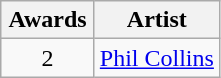<table class="wikitable" rowspan="2" style="text-align:center;">
<tr>
<th scope="col" style="width:55px;">Awards</th>
<th scope="col" style="text-align:center;">Artist</th>
</tr>
<tr>
<td>2</td>
<td><a href='#'>Phil Collins</a></td>
</tr>
</table>
